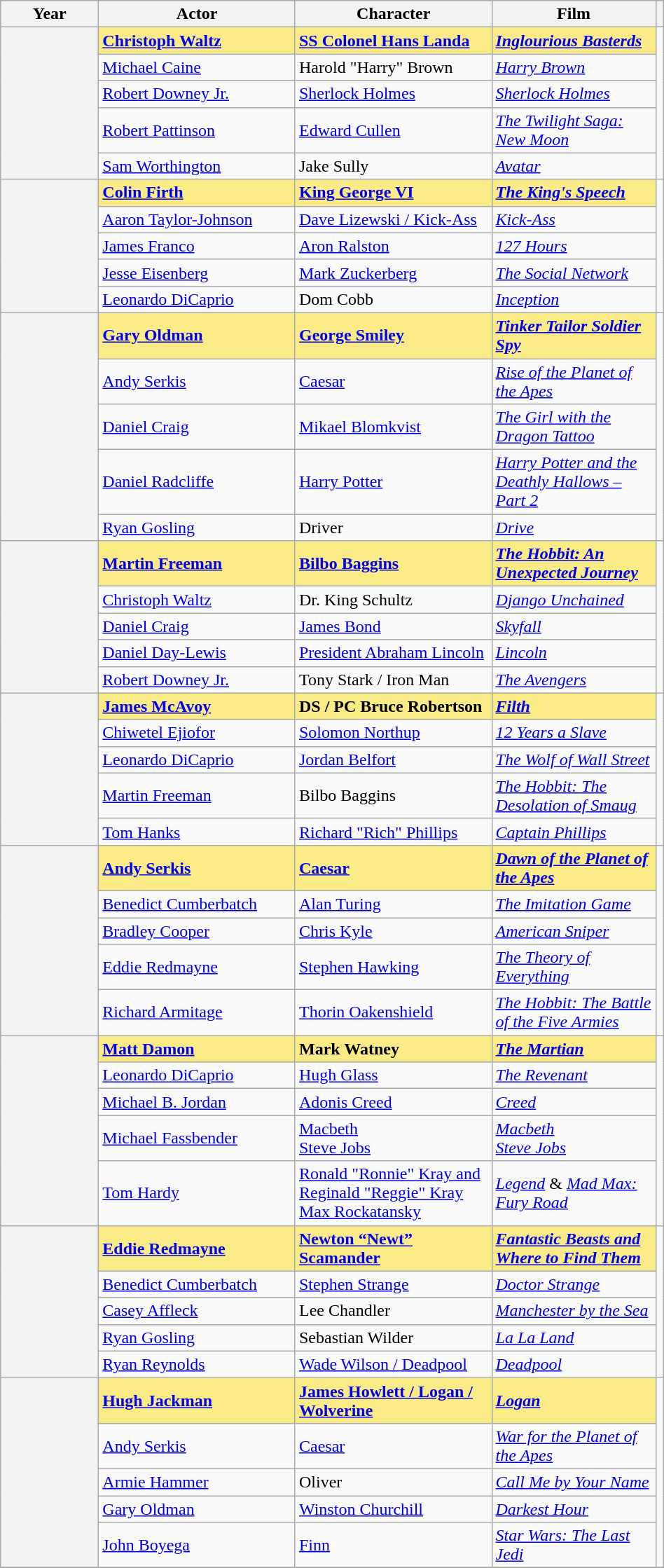<table class="wikitable" width="50%">
<tr>
<th scope="col" width="15%">Year</th>
<th scope="col" width="30%">Actor</th>
<th scope="col" width="30%">Character</th>
<th scope="col" width="60%">Film</th>
<th scope="col" width="2%"></th>
</tr>
<tr>
<th scope="row" rowspan="5"></th>
<td style="background:#FAEB86"><strong><a href='#'>Christoph Waltz</a></strong></td>
<td style="background:#FAEB86"><strong><a href='#'>SS Colonel Hans Landa</a></strong></td>
<td style="background:#FAEB86"><strong><em><a href='#'>Inglourious Basterds</a></em></strong></td>
<td rowspan="5" style="text-align:center"></td>
</tr>
<tr>
<td><a href='#'>Michael Caine</a></td>
<td>Harold "Harry" Brown</td>
<td><em><a href='#'>Harry Brown</a></em></td>
</tr>
<tr>
<td><a href='#'>Robert Downey Jr.</a></td>
<td><a href='#'>Sherlock Holmes</a></td>
<td><em><a href='#'>Sherlock Holmes</a></em></td>
</tr>
<tr>
<td><a href='#'>Robert Pattinson</a></td>
<td><a href='#'>Edward Cullen</a></td>
<td><em><a href='#'>The Twilight Saga: New Moon</a></em></td>
</tr>
<tr>
<td><a href='#'>Sam Worthington</a></td>
<td>Jake Sully</td>
<td><em><a href='#'>Avatar</a></em></td>
</tr>
<tr>
<th scope="row" rowspan="5"></th>
<td style="background:#FAEB86"><strong><a href='#'>Colin Firth</a></strong></td>
<td style="background:#FAEB86"><strong><a href='#'>King George VI</a></strong></td>
<td style="background:#FAEB86"><strong><em><a href='#'>The King's Speech</a></em></strong></td>
<td rowspan="5" style="text-align:center"></td>
</tr>
<tr>
<td><a href='#'>Aaron Taylor-Johnson</a></td>
<td><a href='#'>Dave Lizewski / Kick-Ass</a></td>
<td><em><a href='#'>Kick-Ass</a></em></td>
</tr>
<tr>
<td><a href='#'>James Franco</a></td>
<td><a href='#'>Aron Ralston</a></td>
<td><em><a href='#'>127 Hours</a></em></td>
</tr>
<tr>
<td><a href='#'>Jesse Eisenberg</a></td>
<td><a href='#'>Mark Zuckerberg</a></td>
<td><em><a href='#'>The Social Network</a></em></td>
</tr>
<tr>
<td><a href='#'>Leonardo DiCaprio</a></td>
<td>Dom Cobb</td>
<td><em><a href='#'>Inception</a></em></td>
</tr>
<tr>
<th scope="row" rowspan="5"></th>
<td style="background:#FAEB86"><strong><a href='#'>Gary Oldman</a></strong></td>
<td style="background:#FAEB86"><strong><a href='#'>George Smiley</a></strong></td>
<td style="background:#FAEB86"><strong><em><a href='#'>Tinker Tailor Soldier Spy</a></em></strong></td>
<td rowspan="5" style="text-align:center"></td>
</tr>
<tr>
<td><a href='#'>Andy Serkis</a></td>
<td><a href='#'>Caesar</a></td>
<td><em><a href='#'>Rise of the Planet of the Apes</a></em></td>
</tr>
<tr>
<td><a href='#'>Daniel Craig</a></td>
<td><a href='#'>Mikael Blomkvist</a></td>
<td><em><a href='#'>The Girl with the Dragon Tattoo</a></em></td>
</tr>
<tr>
<td><a href='#'>Daniel Radcliffe</a></td>
<td><a href='#'>Harry Potter</a></td>
<td><em><a href='#'>Harry Potter and the Deathly Hallows – Part 2</a></em></td>
</tr>
<tr>
<td><a href='#'>Ryan Gosling</a></td>
<td>Driver</td>
<td><em><a href='#'>Drive</a></em></td>
</tr>
<tr>
<th scope="row" rowspan="5"></th>
<td style="background:#FAEB86"><strong><a href='#'>Martin Freeman</a></strong></td>
<td style="background:#FAEB86"><strong><a href='#'>Bilbo Baggins</a></strong></td>
<td style="background:#FAEB86"><strong><em><a href='#'>The Hobbit: An Unexpected Journey</a></em></strong></td>
<td rowspan="5" style="text-align:center"></td>
</tr>
<tr>
<td><a href='#'>Christoph Waltz</a></td>
<td>Dr. King Schultz</td>
<td><em><a href='#'>Django Unchained</a></em></td>
</tr>
<tr>
<td><a href='#'>Daniel Craig</a></td>
<td><a href='#'>James Bond</a></td>
<td><em><a href='#'>Skyfall</a></em></td>
</tr>
<tr>
<td><a href='#'>Daniel Day-Lewis</a></td>
<td><a href='#'>President Abraham Lincoln</a></td>
<td><em><a href='#'>Lincoln</a></em></td>
</tr>
<tr>
<td><a href='#'>Robert Downey Jr.</a></td>
<td>Tony Stark / Iron Man</td>
<td><em><a href='#'>The Avengers</a></em></td>
</tr>
<tr>
<th scope="row" rowspan="5"></th>
<td style="background:#FAEB86"><strong><a href='#'>James McAvoy</a></strong></td>
<td style="background:#FAEB86"><strong>DS / PC Bruce Robertson</strong></td>
<td style="background:#FAEB86"><strong><em><a href='#'>Filth</a></em></strong></td>
<td rowspan="5" style="text-align:center"></td>
</tr>
<tr>
<td><a href='#'>Chiwetel Ejiofor</a></td>
<td><a href='#'>Solomon Northup</a></td>
<td><em><a href='#'>12 Years a Slave</a></em></td>
</tr>
<tr>
<td><a href='#'>Leonardo DiCaprio</a></td>
<td><a href='#'>Jordan Belfort</a></td>
<td><em><a href='#'>The Wolf of Wall Street</a></em></td>
</tr>
<tr>
<td><a href='#'>Martin Freeman</a></td>
<td>Bilbo Baggins</td>
<td><em><a href='#'>The Hobbit: The Desolation of Smaug</a></em></td>
</tr>
<tr>
<td><a href='#'>Tom Hanks</a></td>
<td><a href='#'>Richard "Rich" Phillips</a></td>
<td><em><a href='#'>Captain Phillips</a></em></td>
</tr>
<tr>
<th scope="row" rowspan="5"></th>
<td style="background:#FAEB86"><strong><a href='#'>Andy Serkis</a></strong></td>
<td style="background:#FAEB86"><strong><a href='#'>Caesar</a></strong></td>
<td style="background:#FAEB86"><strong><em><a href='#'>Dawn of the Planet of the Apes</a></em></strong></td>
<td rowspan="5" style="text-align:center"></td>
</tr>
<tr>
<td><a href='#'>Benedict Cumberbatch</a></td>
<td><a href='#'>Alan Turing</a></td>
<td><em><a href='#'>The Imitation Game</a></em></td>
</tr>
<tr>
<td><a href='#'>Bradley Cooper</a></td>
<td><a href='#'>Chris Kyle</a></td>
<td><em><a href='#'>American Sniper</a></em></td>
</tr>
<tr>
<td><a href='#'>Eddie Redmayne</a></td>
<td><a href='#'>Stephen Hawking</a></td>
<td><em><a href='#'>The Theory of Everything</a></em></td>
</tr>
<tr>
<td><a href='#'>Richard Armitage</a></td>
<td><a href='#'>Thorin Oakenshield</a></td>
<td><em><a href='#'>The Hobbit: The Battle of the Five Armies</a></em></td>
</tr>
<tr>
<th scope="row" rowspan="5"></th>
<td style="background:#FAEB86"><strong><a href='#'>Matt Damon</a></strong></td>
<td style="background:#FAEB86"><strong>Mark Watney</strong></td>
<td style="background:#FAEB86"><strong><em><a href='#'>The Martian</a></em></strong></td>
<td rowspan="5" style="text-align:center"></td>
</tr>
<tr>
<td><a href='#'>Leonardo DiCaprio</a></td>
<td><a href='#'>Hugh Glass</a></td>
<td><em><a href='#'>The Revenant</a></em></td>
</tr>
<tr>
<td><a href='#'>Michael B. Jordan</a></td>
<td><a href='#'>Adonis Creed</a></td>
<td><em><a href='#'>Creed</a></em></td>
</tr>
<tr>
<td><a href='#'>Michael Fassbender</a> </td>
<td><a href='#'>Macbeth</a><br><a href='#'>Steve Jobs</a></td>
<td><em><a href='#'>Macbeth</a></em><br><em><a href='#'>Steve Jobs</a></em></td>
</tr>
<tr>
<td><a href='#'>Tom Hardy</a></td>
<td><a href='#'>Ronald "Ronnie" Kray and Reginald "Reggie" Kray</a><br><a href='#'>Max Rockatansky</a></td>
<td><em><a href='#'>Legend</a></em> & <em><a href='#'>Mad Max: Fury Road</a></em></td>
</tr>
<tr>
<th scope="row" rowspan="5"></th>
<td style="background:#FAEB86"><strong><a href='#'>Eddie Redmayne</a></strong></td>
<td style="background:#FAEB86"><strong><a href='#'>Newton “Newt” Scamander</a></strong></td>
<td style="background:#FAEB86"><strong><em><a href='#'>Fantastic Beasts and Where to Find Them</a></em></strong></td>
<td rowspan="5" style="text-align:center"></td>
</tr>
<tr>
<td><a href='#'>Benedict Cumberbatch</a></td>
<td><a href='#'>Stephen Strange</a></td>
<td><em><a href='#'>Doctor Strange</a></em></td>
</tr>
<tr>
<td><a href='#'>Casey Affleck</a></td>
<td>Lee Chandler</td>
<td><em><a href='#'>Manchester by the Sea</a></em></td>
</tr>
<tr>
<td><a href='#'>Ryan Gosling</a></td>
<td>Sebastian Wilder</td>
<td><em><a href='#'>La La Land</a></em></td>
</tr>
<tr>
<td><a href='#'>Ryan Reynolds</a></td>
<td><a href='#'>Wade Wilson / Deadpool</a></td>
<td><em><a href='#'>Deadpool</a></em></td>
</tr>
<tr>
<th scope="row" rowspan="5"></th>
<td style="background:#FAEB86"><strong><a href='#'>Hugh Jackman</a></strong></td>
<td style="background:#FAEB86"><strong><a href='#'>James Howlett / Logan / Wolverine</a></strong></td>
<td style="background:#FAEB86"><strong><em><a href='#'>Logan</a></em></strong></td>
<td rowspan="5" style="text-align:center"></td>
</tr>
<tr>
<td><a href='#'>Andy Serkis</a></td>
<td><a href='#'>Caesar</a></td>
<td><em><a href='#'>War for the Planet of the Apes</a></em></td>
</tr>
<tr>
<td><a href='#'>Armie Hammer</a></td>
<td>Oliver</td>
<td><em><a href='#'>Call Me by Your Name</a></em></td>
</tr>
<tr>
<td><a href='#'>Gary Oldman</a></td>
<td><a href='#'>Winston Churchill</a></td>
<td><em><a href='#'>Darkest Hour</a></em></td>
</tr>
<tr>
<td><a href='#'>John Boyega</a></td>
<td><a href='#'>Finn</a></td>
<td><em><a href='#'>Star Wars: The Last Jedi</a></em></td>
</tr>
<tr>
</tr>
</table>
